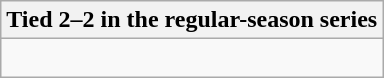<table class="wikitable collapsible collapsed">
<tr>
<th>Tied 2–2 in the regular-season series</th>
</tr>
<tr>
<td><br>


</td>
</tr>
</table>
